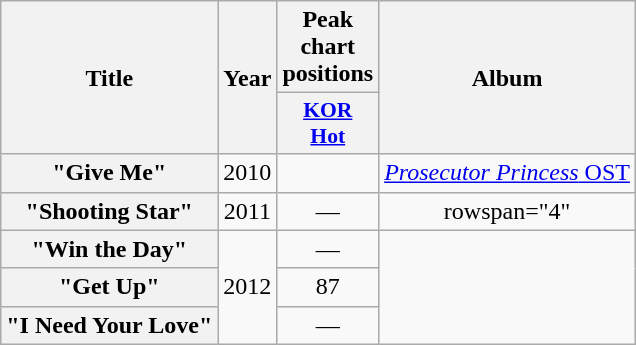<table class="wikitable plainrowheaders" style="text-align:center;">
<tr>
<th scope="col" rowspan="2">Title</th>
<th scope="col" rowspan="2">Year</th>
<th scope="col">Peak chart positions</th>
<th scope="col" rowspan="2">Album</th>
</tr>
<tr>
<th scope="col" style="width:3em;font-size:90%;"><a href='#'>KOR<br>Hot</a><br></th>
</tr>
<tr>
<th scope="row">"Give Me" </th>
<td>2010</td>
<td></td>
<td><a href='#'><em>Prosecutor Princess</em> OST</a></td>
</tr>
<tr>
<th scope="row">"Shooting Star" </th>
<td>2011</td>
<td>—</td>
<td>rowspan="4" </td>
</tr>
<tr>
<th scope="row">"Win the Day" </th>
<td rowspan="3">2012</td>
<td>—</td>
</tr>
<tr>
<th scope="row">"Get Up" </th>
<td>87</td>
</tr>
<tr>
<th scope="row">"I Need Your Love" </th>
<td>—</td>
</tr>
</table>
